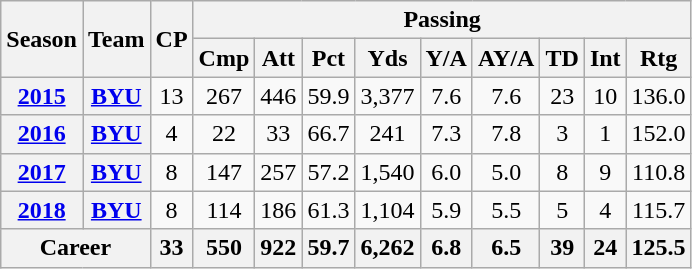<table class="wikitable" style="text-align:center;">
<tr>
<th rowspan="2">Season</th>
<th rowspan="2">Team</th>
<th rowspan="2">CP</th>
<th colspan="9">Passing</th>
</tr>
<tr>
<th>Cmp</th>
<th>Att</th>
<th>Pct</th>
<th>Yds</th>
<th>Y/A</th>
<th>AY/A</th>
<th>TD</th>
<th>Int</th>
<th>Rtg</th>
</tr>
<tr>
<th><a href='#'>2015</a></th>
<th><a href='#'>BYU</a></th>
<td>13</td>
<td>267</td>
<td>446</td>
<td>59.9</td>
<td>3,377</td>
<td>7.6</td>
<td>7.6</td>
<td>23</td>
<td>10</td>
<td>136.0</td>
</tr>
<tr>
<th><a href='#'>2016</a></th>
<th><a href='#'>BYU</a></th>
<td>4</td>
<td>22</td>
<td>33</td>
<td>66.7</td>
<td>241</td>
<td>7.3</td>
<td>7.8</td>
<td>3</td>
<td>1</td>
<td>152.0</td>
</tr>
<tr>
<th><a href='#'>2017</a></th>
<th><a href='#'>BYU</a></th>
<td>8</td>
<td>147</td>
<td>257</td>
<td>57.2</td>
<td>1,540</td>
<td>6.0</td>
<td>5.0</td>
<td>8</td>
<td>9</td>
<td>110.8</td>
</tr>
<tr>
<th><a href='#'>2018</a></th>
<th><a href='#'>BYU</a></th>
<td>8</td>
<td>114</td>
<td>186</td>
<td>61.3</td>
<td>1,104</td>
<td>5.9</td>
<td>5.5</td>
<td>5</td>
<td>4</td>
<td>115.7</td>
</tr>
<tr>
<th colspan="2">Career</th>
<th>33</th>
<th>550</th>
<th>922</th>
<th>59.7</th>
<th>6,262</th>
<th>6.8</th>
<th>6.5</th>
<th>39</th>
<th>24</th>
<th>125.5</th>
</tr>
</table>
